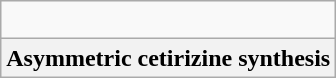<table class="wikitable">
<tr align="center">
<td><br></td>
</tr>
<tr align="center">
<th>Asymmetric cetirizine synthesis</th>
</tr>
</table>
